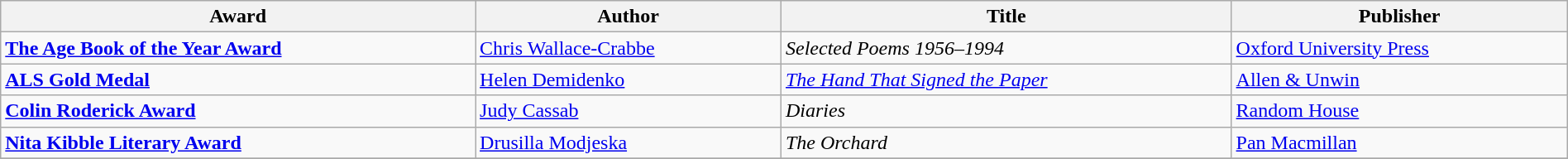<table class="wikitable" width=100%>
<tr>
<th>Award</th>
<th>Author</th>
<th>Title</th>
<th>Publisher</th>
</tr>
<tr>
<td><strong><a href='#'>The Age Book of the Year Award</a></strong></td>
<td><a href='#'>Chris Wallace-Crabbe</a></td>
<td><em>Selected Poems 1956–1994</em></td>
<td><a href='#'>Oxford University Press</a></td>
</tr>
<tr>
<td><strong><a href='#'>ALS Gold Medal</a></strong></td>
<td><a href='#'>Helen Demidenko</a></td>
<td><em><a href='#'>The Hand That Signed the Paper</a></em></td>
<td><a href='#'>Allen & Unwin</a></td>
</tr>
<tr>
<td><strong><a href='#'>Colin Roderick Award</a></strong></td>
<td><a href='#'>Judy Cassab</a></td>
<td><em>Diaries</em></td>
<td><a href='#'>Random House</a></td>
</tr>
<tr>
<td><strong><a href='#'>Nita Kibble Literary Award</a></strong></td>
<td><a href='#'>Drusilla Modjeska</a></td>
<td><em>The Orchard</em></td>
<td><a href='#'>Pan Macmillan</a></td>
</tr>
<tr>
</tr>
</table>
